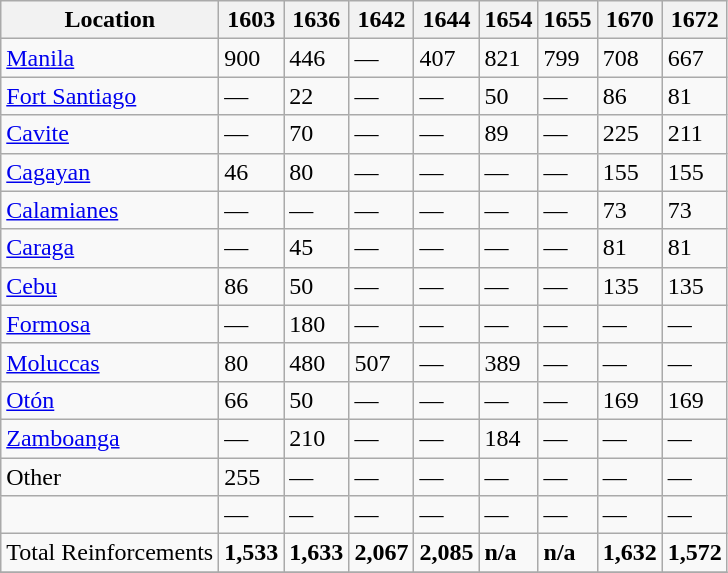<table class="wikitable">
<tr>
<th><strong>Location</strong></th>
<th>1603</th>
<th>1636</th>
<th>1642</th>
<th>1644</th>
<th>1654</th>
<th>1655</th>
<th>1670</th>
<th>1672</th>
</tr>
<tr>
<td><a href='#'>Manila</a></td>
<td>900</td>
<td>446</td>
<td>—</td>
<td>407</td>
<td>821</td>
<td>799</td>
<td>708</td>
<td>667</td>
</tr>
<tr>
<td><a href='#'>Fort Santiago</a></td>
<td>—</td>
<td>22</td>
<td>—</td>
<td>—</td>
<td>50</td>
<td>—</td>
<td>86</td>
<td>81</td>
</tr>
<tr>
<td><a href='#'>Cavite</a></td>
<td>—</td>
<td>70</td>
<td>—</td>
<td>—</td>
<td>89</td>
<td>—</td>
<td>225</td>
<td>211</td>
</tr>
<tr>
<td><a href='#'>Cagayan</a></td>
<td>46</td>
<td>80</td>
<td>—</td>
<td>—</td>
<td>—</td>
<td>—</td>
<td>155</td>
<td>155</td>
</tr>
<tr>
<td><a href='#'>Calamianes</a></td>
<td>—</td>
<td>—</td>
<td>—</td>
<td>—</td>
<td>—</td>
<td>—</td>
<td>73</td>
<td>73</td>
</tr>
<tr>
<td><a href='#'>Caraga</a></td>
<td>—</td>
<td>45</td>
<td>—</td>
<td>—</td>
<td>—</td>
<td>—</td>
<td>81</td>
<td>81</td>
</tr>
<tr>
<td><a href='#'>Cebu</a></td>
<td>86</td>
<td>50</td>
<td>—</td>
<td>—</td>
<td>—</td>
<td>—</td>
<td>135</td>
<td>135</td>
</tr>
<tr>
<td><a href='#'>Formosa</a></td>
<td>—</td>
<td>180</td>
<td>—</td>
<td>—</td>
<td>—</td>
<td>—</td>
<td>—</td>
<td>—</td>
</tr>
<tr>
<td><a href='#'>Moluccas</a></td>
<td>80</td>
<td>480</td>
<td>507</td>
<td>—</td>
<td>389</td>
<td>—</td>
<td>—</td>
<td>—</td>
</tr>
<tr>
<td><a href='#'>Otón</a></td>
<td>66</td>
<td>50</td>
<td>—</td>
<td>—</td>
<td>—</td>
<td>—</td>
<td>169</td>
<td>169</td>
</tr>
<tr>
<td><a href='#'>Zamboanga</a></td>
<td>—</td>
<td>210</td>
<td>—</td>
<td>—</td>
<td>184</td>
<td>—</td>
<td>—</td>
<td>—</td>
</tr>
<tr>
<td>Other</td>
<td>255</td>
<td>—</td>
<td>—</td>
<td>—</td>
<td>—</td>
<td>—</td>
<td>—</td>
<td>—</td>
</tr>
<tr>
<td></td>
<td>—</td>
<td>—</td>
<td>—</td>
<td>—</td>
<td>—</td>
<td>—</td>
<td>—</td>
<td>—</td>
</tr>
<tr>
<td>Total Reinforcements</td>
<td><strong>1,533</strong></td>
<td><strong>1,633</strong></td>
<td><strong>2,067</strong></td>
<td><strong>2,085</strong></td>
<td><strong>n/a</strong></td>
<td><strong>n/a</strong></td>
<td><strong>1,632</strong></td>
<td><strong>1,572</strong></td>
</tr>
<tr>
</tr>
</table>
